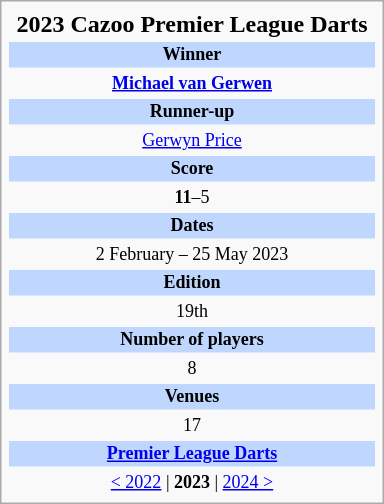<table class="infobox darts" style="width: 16em; text-align: center;">
<tr>
<th style="font-size: 16px;">2023 Cazoo Premier League Darts</th>
</tr>
<tr>
<td style="font-size: 12px; background: #BFD7FF;"><strong>Winner</strong></td>
</tr>
<tr>
<td style="font-size: 12px;"> <strong><a href='#'>Michael van Gerwen</a></strong></td>
</tr>
<tr>
<td style="font-size: 12px; background: #BFD7FF;"><strong>Runner-up</strong></td>
</tr>
<tr>
<td style="font-size: 12px;"> <a href='#'>Gerwyn Price</a></td>
</tr>
<tr>
<td style="font-size: 12px; background: #BFD7FF;"><strong>Score</strong></td>
</tr>
<tr>
<td style="font-size: 12px;"><strong>11</strong>–5</td>
</tr>
<tr>
<td style="font-size: 12px; background: #BFD7FF;"><strong>Dates</strong></td>
</tr>
<tr>
<td style="font-size: 12px;">2 February – 25 May 2023</td>
</tr>
<tr>
<td style="font-size: 12px; background: #BFD7FF;"><strong>Edition</strong></td>
</tr>
<tr>
<td style="font-size: 12px;">19th</td>
</tr>
<tr>
<td style="font-size: 12px; background: #BFD7FF;"><strong>Number of players</strong></td>
</tr>
<tr>
<td style="font-size: 12px;">8</td>
</tr>
<tr>
<td style="font-size: 12px; background: #BFD7FF;"><strong>Venues</strong><br></td>
</tr>
<tr>
<td style="font-size: 12px;">17</td>
</tr>
<tr>
<td style="font-size: 12px; background: #BFD7FF;"><strong><a href='#'>Premier League Darts</a></strong><br></td>
</tr>
<tr>
<td style="font-size: 12px;"><a href='#'>< 2022</a> | <strong>2023</strong> | <a href='#'>2024 ></a></td>
</tr>
</table>
